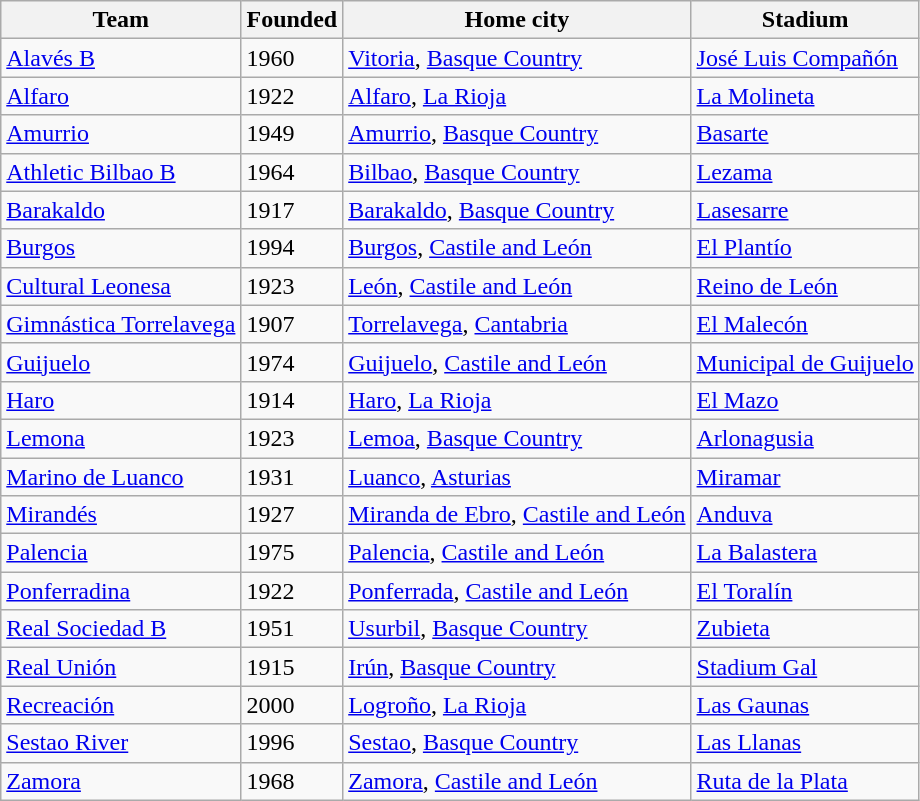<table class="wikitable sortable">
<tr>
<th>Team</th>
<th>Founded</th>
<th>Home city</th>
<th>Stadium</th>
</tr>
<tr>
<td><a href='#'>Alavés B</a></td>
<td>1960</td>
<td><a href='#'>Vitoria</a>, <a href='#'>Basque Country</a></td>
<td><a href='#'>José Luis Compañón</a></td>
</tr>
<tr>
<td><a href='#'>Alfaro</a></td>
<td>1922</td>
<td><a href='#'>Alfaro</a>, <a href='#'>La Rioja</a></td>
<td><a href='#'>La Molineta</a></td>
</tr>
<tr>
<td><a href='#'>Amurrio</a></td>
<td>1949</td>
<td><a href='#'>Amurrio</a>, <a href='#'>Basque Country</a></td>
<td><a href='#'>Basarte</a></td>
</tr>
<tr>
<td><a href='#'>Athletic Bilbao B</a></td>
<td>1964</td>
<td><a href='#'>Bilbao</a>, <a href='#'>Basque Country</a></td>
<td><a href='#'>Lezama</a></td>
</tr>
<tr>
<td><a href='#'>Barakaldo</a></td>
<td>1917</td>
<td><a href='#'>Barakaldo</a>, <a href='#'>Basque Country</a></td>
<td><a href='#'>Lasesarre</a></td>
</tr>
<tr>
<td><a href='#'>Burgos</a></td>
<td>1994</td>
<td><a href='#'>Burgos</a>, <a href='#'>Castile and León</a></td>
<td><a href='#'>El Plantío</a></td>
</tr>
<tr>
<td><a href='#'>Cultural Leonesa</a></td>
<td>1923</td>
<td><a href='#'>León</a>, <a href='#'>Castile and León</a></td>
<td><a href='#'>Reino de León</a></td>
</tr>
<tr>
<td><a href='#'>Gimnástica Torrelavega</a></td>
<td>1907</td>
<td><a href='#'>Torrelavega</a>, <a href='#'>Cantabria</a></td>
<td><a href='#'>El Malecón</a></td>
</tr>
<tr>
<td><a href='#'>Guijuelo</a></td>
<td>1974</td>
<td><a href='#'>Guijuelo</a>, <a href='#'>Castile and León</a></td>
<td><a href='#'>Municipal de Guijuelo</a></td>
</tr>
<tr>
<td><a href='#'>Haro</a></td>
<td>1914</td>
<td><a href='#'>Haro</a>, <a href='#'>La Rioja</a></td>
<td><a href='#'>El Mazo</a></td>
</tr>
<tr>
<td><a href='#'>Lemona</a></td>
<td>1923</td>
<td><a href='#'>Lemoa</a>, <a href='#'>Basque Country</a></td>
<td><a href='#'>Arlonagusia</a></td>
</tr>
<tr>
<td><a href='#'>Marino de Luanco</a></td>
<td>1931</td>
<td><a href='#'>Luanco</a>, <a href='#'>Asturias</a></td>
<td><a href='#'>Miramar</a></td>
</tr>
<tr>
<td><a href='#'>Mirandés</a></td>
<td>1927</td>
<td><a href='#'>Miranda de Ebro</a>, <a href='#'>Castile and León</a></td>
<td><a href='#'>Anduva</a></td>
</tr>
<tr>
<td><a href='#'>Palencia</a></td>
<td>1975</td>
<td><a href='#'>Palencia</a>, <a href='#'>Castile and León</a></td>
<td><a href='#'>La Balastera</a></td>
</tr>
<tr>
<td><a href='#'>Ponferradina</a></td>
<td>1922</td>
<td><a href='#'>Ponferrada</a>, <a href='#'>Castile and León</a></td>
<td><a href='#'>El Toralín</a></td>
</tr>
<tr>
<td><a href='#'>Real Sociedad B</a></td>
<td>1951</td>
<td><a href='#'>Usurbil</a>, <a href='#'>Basque Country</a></td>
<td><a href='#'>Zubieta</a></td>
</tr>
<tr>
<td><a href='#'>Real Unión</a></td>
<td>1915</td>
<td><a href='#'>Irún</a>, <a href='#'>Basque Country</a></td>
<td><a href='#'>Stadium Gal</a></td>
</tr>
<tr>
<td><a href='#'>Recreación</a></td>
<td>2000</td>
<td><a href='#'>Logroño</a>, <a href='#'>La Rioja</a></td>
<td><a href='#'>Las Gaunas</a></td>
</tr>
<tr>
<td><a href='#'>Sestao River</a></td>
<td>1996</td>
<td><a href='#'>Sestao</a>, <a href='#'>Basque Country</a></td>
<td><a href='#'>Las Llanas</a></td>
</tr>
<tr>
<td><a href='#'>Zamora</a></td>
<td>1968</td>
<td><a href='#'>Zamora</a>, <a href='#'>Castile and León</a></td>
<td><a href='#'>Ruta de la Plata</a></td>
</tr>
</table>
